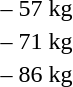<table>
<tr>
<td>– 57 kg<br></td>
<td></td>
<td></td>
<td></td>
</tr>
<tr>
<td>– 71 kg<br></td>
<td></td>
<td></td>
<td></td>
</tr>
<tr>
<td>– 86 kg<br></td>
<td></td>
<td></td>
<td></td>
</tr>
</table>
